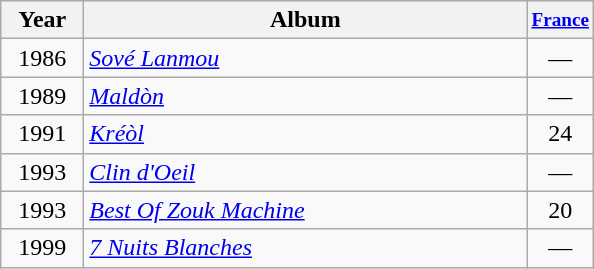<table class="wikitable" style="text-align:center">
<tr>
<th style="width:3em">Year</th>
<th style="width:18em">Album</th>
<th style="width:2em;font-size:80%"><a href='#'>France</a></th>
</tr>
<tr>
<td>1986</td>
<td align="left"><em><a href='#'>Sové Lanmou</a></em></td>
<td>—</td>
</tr>
<tr>
<td>1989</td>
<td align="left"><em><a href='#'>Maldòn</a></em></td>
<td>—</td>
</tr>
<tr>
<td>1991</td>
<td align="left"><em><a href='#'>Kréòl</a></em></td>
<td>24</td>
</tr>
<tr>
<td>1993</td>
<td align="left"><em><a href='#'>Clin d'Oeil</a></em></td>
<td>—</td>
</tr>
<tr>
<td>1993</td>
<td align="left"><em><a href='#'>Best Of Zouk Machine</a></em></td>
<td>20</td>
</tr>
<tr>
<td>1999</td>
<td align="left"><em><a href='#'>7 Nuits Blanches</a></em></td>
<td>—</td>
</tr>
</table>
